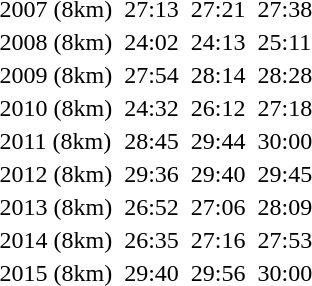<table>
<tr>
<td>2007 (8km)</td>
<td></td>
<td>27:13</td>
<td></td>
<td>27:21</td>
<td></td>
<td>27:38</td>
</tr>
<tr>
<td>2008 (8km)</td>
<td></td>
<td>24:02</td>
<td></td>
<td>24:13</td>
<td></td>
<td>25:11</td>
</tr>
<tr>
<td>2009 (8km)</td>
<td></td>
<td>27:54</td>
<td></td>
<td>28:14</td>
<td></td>
<td>28:28</td>
</tr>
<tr>
<td>2010 (8km)</td>
<td></td>
<td>24:32</td>
<td></td>
<td>26:12</td>
<td></td>
<td>27:18</td>
</tr>
<tr>
<td>2011 (8km)</td>
<td></td>
<td>28:45</td>
<td></td>
<td>29:44</td>
<td></td>
<td>30:00</td>
</tr>
<tr>
<td>2012 (8km)</td>
<td></td>
<td>29:36</td>
<td></td>
<td>29:40</td>
<td></td>
<td>29:45</td>
</tr>
<tr>
<td>2013 (8km)</td>
<td></td>
<td>26:52</td>
<td></td>
<td>27:06</td>
<td></td>
<td>28:09</td>
</tr>
<tr>
<td>2014 (8km)</td>
<td></td>
<td>26:35</td>
<td></td>
<td>27:16</td>
<td></td>
<td>27:53</td>
</tr>
<tr>
<td>2015 (8km)</td>
<td></td>
<td>29:40</td>
<td></td>
<td>29:56</td>
<td></td>
<td>30:00</td>
</tr>
</table>
